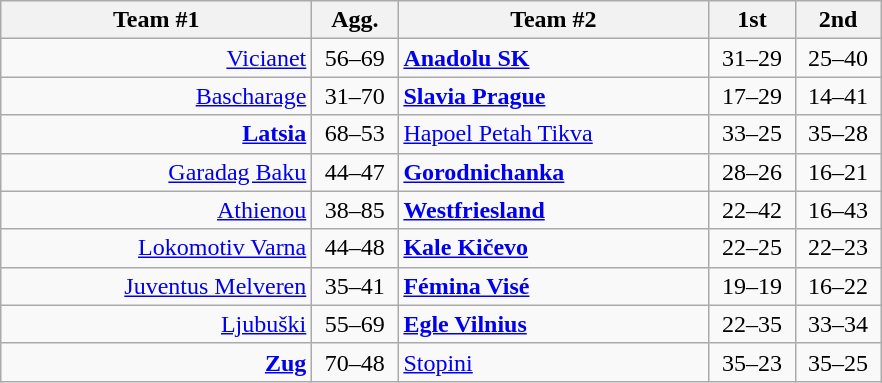<table class=wikitable style="text-align:center">
<tr>
<th width=200>Team #1</th>
<th width=50>Agg.</th>
<th width=200>Team #2</th>
<th width=50>1st</th>
<th width=50>2nd</th>
</tr>
<tr>
<td align=right><a href='#'>Vicianet</a> </td>
<td>56–69</td>
<td align=left> <strong><a href='#'>Anadolu SK</a></strong></td>
<td align=center>31–29</td>
<td align=center>25–40</td>
</tr>
<tr>
<td align=right><a href='#'>Bascharage</a> </td>
<td>31–70</td>
<td align=left> <strong><a href='#'>Slavia Prague</a></strong></td>
<td align=center>17–29</td>
<td align=center>14–41</td>
</tr>
<tr>
<td align=right><strong><a href='#'>Latsia</a></strong> </td>
<td>68–53</td>
<td align=left> <a href='#'>Hapoel Petah Tikva</a></td>
<td align=center>33–25</td>
<td align=center>35–28</td>
</tr>
<tr>
<td align=right><a href='#'>Garadag Baku</a> </td>
<td>44–47</td>
<td align=left> <strong><a href='#'>Gorodnichanka</a></strong></td>
<td align=center>28–26</td>
<td align=center>16–21</td>
</tr>
<tr>
<td align=right><a href='#'>Athienou</a> </td>
<td>38–85</td>
<td align=left> <strong><a href='#'>Westfriesland</a></strong></td>
<td align=center>22–42</td>
<td align=center>16–43</td>
</tr>
<tr>
<td align=right><a href='#'>Lokomotiv Varna</a> </td>
<td>44–48</td>
<td align=left> <strong><a href='#'>Kale Kičevo</a></strong></td>
<td align=center>22–25</td>
<td align=center>22–23</td>
</tr>
<tr>
<td align=right><a href='#'>Juventus Melveren</a> </td>
<td>35–41</td>
<td align=left> <strong><a href='#'>Fémina Visé</a></strong></td>
<td align=center>19–19</td>
<td align=center>16–22</td>
</tr>
<tr>
<td align=right><a href='#'>Ljubuški</a> </td>
<td>55–69</td>
<td align=left> <strong><a href='#'>Egle Vilnius</a></strong></td>
<td align=center>22–35</td>
<td align=center>33–34</td>
</tr>
<tr>
<td align=right><strong><a href='#'>Zug</a></strong> </td>
<td>70–48</td>
<td align=left> <a href='#'>Stopini</a></td>
<td align=center>35–23</td>
<td align=center>35–25</td>
</tr>
</table>
